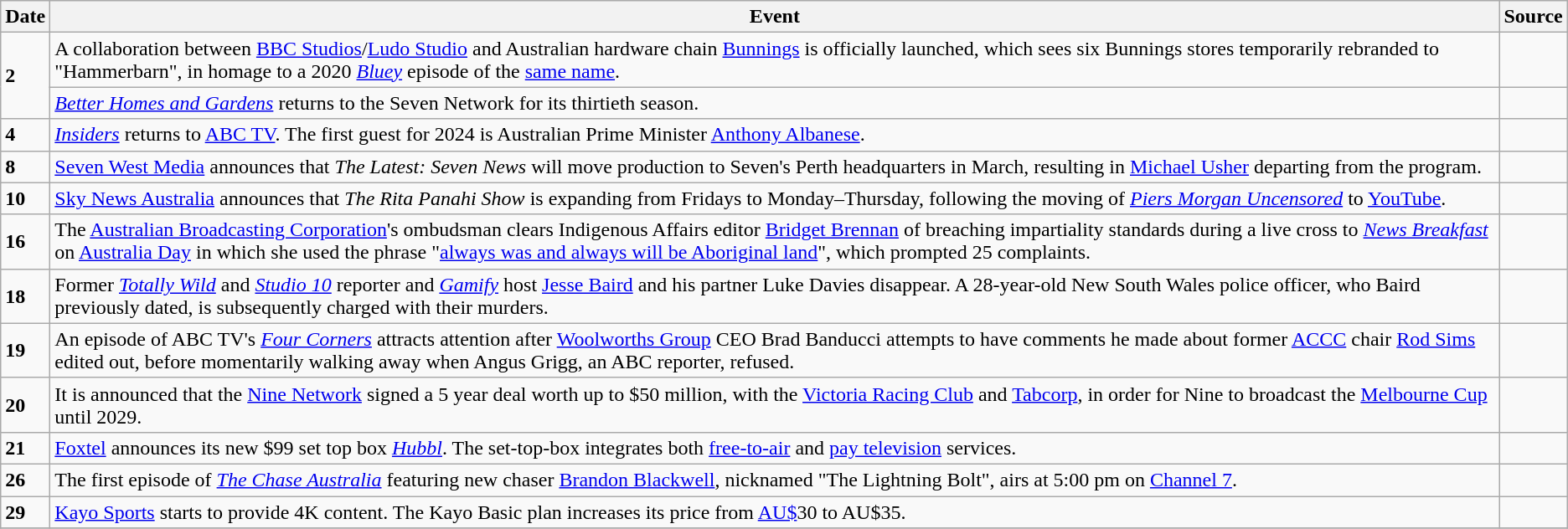<table class="wikitable">
<tr>
<th>Date</th>
<th>Event</th>
<th>Source</th>
</tr>
<tr>
<td rowspan=2><strong>2</strong></td>
<td>A collaboration between <a href='#'>BBC Studios</a>/<a href='#'>Ludo Studio</a> and Australian hardware chain <a href='#'>Bunnings</a> is officially launched, which sees six Bunnings stores temporarily rebranded to "Hammerbarn", in homage to a 2020 <em><a href='#'>Bluey</a></em> episode of the <a href='#'>same name</a>.</td>
<td></td>
</tr>
<tr>
<td><em><a href='#'>Better Homes and Gardens</a></em> returns to the Seven Network for its thirtieth season.</td>
<td></td>
</tr>
<tr>
<td><strong>4</strong></td>
<td><em><a href='#'>Insiders</a></em> returns to <a href='#'>ABC TV</a>. The first guest for 2024 is Australian Prime Minister <a href='#'>Anthony Albanese</a>.</td>
<td></td>
</tr>
<tr>
<td><strong>8</strong></td>
<td><a href='#'>Seven West Media</a> announces that <em>The Latest: Seven News</em> will move production to Seven's Perth headquarters in March, resulting in <a href='#'>Michael Usher</a> departing from the program.</td>
<td></td>
</tr>
<tr>
<td><strong>10</strong></td>
<td><a href='#'>Sky News Australia</a> announces that <em>The Rita Panahi Show</em> is expanding from Fridays to Monday–Thursday, following the moving of <em><a href='#'>Piers Morgan Uncensored</a></em> to <a href='#'>YouTube</a>.</td>
<td></td>
</tr>
<tr>
<td><strong>16</strong></td>
<td>The <a href='#'>Australian Broadcasting Corporation</a>'s ombudsman clears Indigenous Affairs editor <a href='#'>Bridget Brennan</a> of breaching impartiality standards during a live cross to <em><a href='#'>News Breakfast</a></em> on <a href='#'>Australia Day</a> in which she used the phrase "<a href='#'>always was and always will be Aboriginal land</a>", which prompted 25 complaints.</td>
<td></td>
</tr>
<tr>
<td><strong>18</strong></td>
<td>Former <em><a href='#'>Totally Wild</a></em> and <em><a href='#'>Studio 10</a></em> reporter and <em><a href='#'>Gamify</a></em> host <a href='#'>Jesse Baird</a> and his partner Luke Davies disappear. A 28-year-old New South Wales police officer, who Baird previously dated, is subsequently charged with their murders.</td>
<td></td>
</tr>
<tr>
<td><strong>19</strong></td>
<td>An episode of ABC TV's <em><a href='#'>Four Corners</a></em> attracts attention after <a href='#'>Woolworths Group</a> CEO Brad Banducci attempts to have comments he made about former <a href='#'>ACCC</a> chair <a href='#'>Rod Sims</a> edited out, before momentarily walking away when Angus Grigg, an ABC reporter, refused.</td>
<td></td>
</tr>
<tr>
<td><strong>20</strong></td>
<td>It is announced that the <a href='#'>Nine Network</a> signed a 5 year deal worth up to $50 million, with the <a href='#'>Victoria Racing Club</a> and <a href='#'>Tabcorp</a>, in order for Nine to broadcast the <a href='#'>Melbourne Cup</a> until 2029.</td>
<td></td>
</tr>
<tr>
<td><strong>21</strong></td>
<td><a href='#'>Foxtel</a> announces its new $99 set top box <em><a href='#'>Hubbl</a></em>. The set-top-box integrates both <a href='#'>free-to-air</a> and <a href='#'>pay television</a> services.</td>
<td></td>
</tr>
<tr>
<td><strong>26</strong></td>
<td>The first episode of <em><a href='#'>The Chase Australia</a></em> featuring new chaser <a href='#'>Brandon Blackwell</a>, nicknamed "The Lightning Bolt", airs at 5:00 pm on <a href='#'>Channel 7</a>.</td>
<td></td>
</tr>
<tr>
<td><strong>29</strong></td>
<td><a href='#'>Kayo Sports</a> starts to provide 4K content. The Kayo Basic plan increases its price from <a href='#'>AU$</a>30 to AU$35.</td>
<td></td>
</tr>
<tr>
</tr>
</table>
